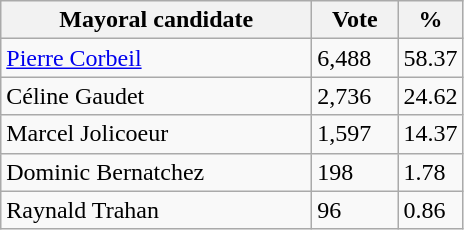<table class="wikitable">
<tr>
<th bgcolor="#DDDDFF" width="200px">Mayoral candidate</th>
<th bgcolor="#DDDDFF" width="50px">Vote</th>
<th bgcolor="#DDDDFF" width="30px">%</th>
</tr>
<tr>
<td><a href='#'>Pierre Corbeil</a></td>
<td>6,488</td>
<td>58.37</td>
</tr>
<tr>
<td>Céline Gaudet</td>
<td>2,736</td>
<td>24.62</td>
</tr>
<tr>
<td>Marcel Jolicoeur</td>
<td>1,597</td>
<td>14.37</td>
</tr>
<tr>
<td>Dominic Bernatchez</td>
<td>198</td>
<td>1.78</td>
</tr>
<tr>
<td>Raynald Trahan</td>
<td>96</td>
<td>0.86</td>
</tr>
</table>
